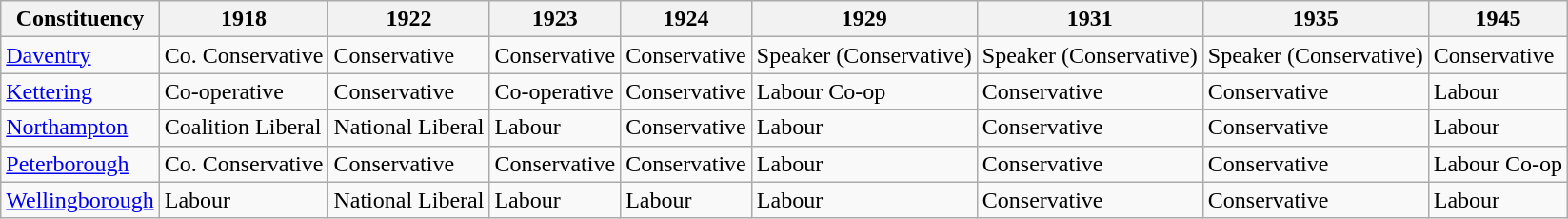<table class="wikitable sortable">
<tr>
<th>Constituency</th>
<th>1918</th>
<th>1922</th>
<th>1923</th>
<th>1924</th>
<th>1929</th>
<th>1931</th>
<th>1935</th>
<th>1945</th>
</tr>
<tr>
<td><a href='#'>Daventry</a></td>
<td bgcolor=>Co. Conservative</td>
<td bgcolor=>Conservative</td>
<td bgcolor=>Conservative</td>
<td bgcolor=>Conservative</td>
<td>Speaker (Conservative)</td>
<td>Speaker (Conservative)</td>
<td>Speaker (Conservative)</td>
<td bgcolor=>Conservative</td>
</tr>
<tr>
<td><a href='#'>Kettering</a></td>
<td bgcolor=>Co-operative</td>
<td bgcolor=>Conservative</td>
<td bgcolor=>Co-operative</td>
<td bgcolor=>Conservative</td>
<td bgcolor=>Labour Co-op</td>
<td bgcolor=>Conservative</td>
<td bgcolor=>Conservative</td>
<td bgcolor=>Labour</td>
</tr>
<tr>
<td><a href='#'>Northampton</a></td>
<td bgcolor=>Coalition Liberal</td>
<td bgcolor=>National Liberal</td>
<td bgcolor=>Labour</td>
<td bgcolor=>Conservative</td>
<td bgcolor=>Labour</td>
<td bgcolor=>Conservative</td>
<td bgcolor=>Conservative</td>
<td bgcolor=>Labour</td>
</tr>
<tr>
<td><a href='#'>Peterborough</a></td>
<td bgcolor=>Co. Conservative</td>
<td bgcolor=>Conservative</td>
<td bgcolor=>Conservative</td>
<td bgcolor=>Conservative</td>
<td bgcolor=>Labour</td>
<td bgcolor=>Conservative</td>
<td bgcolor=>Conservative</td>
<td bgcolor=>Labour Co-op</td>
</tr>
<tr>
<td><a href='#'>Wellingborough</a></td>
<td bgcolor=>Labour</td>
<td bgcolor=>National Liberal</td>
<td bgcolor=>Labour</td>
<td bgcolor=>Labour</td>
<td bgcolor=>Labour</td>
<td bgcolor=>Conservative</td>
<td bgcolor=>Conservative</td>
<td bgcolor=>Labour</td>
</tr>
</table>
